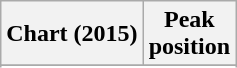<table class="wikitable sortable plainrowheaders" style="text-align:center">
<tr>
<th scope="col">Chart (2015)</th>
<th scope="col">Peak<br>position</th>
</tr>
<tr>
</tr>
<tr>
</tr>
</table>
